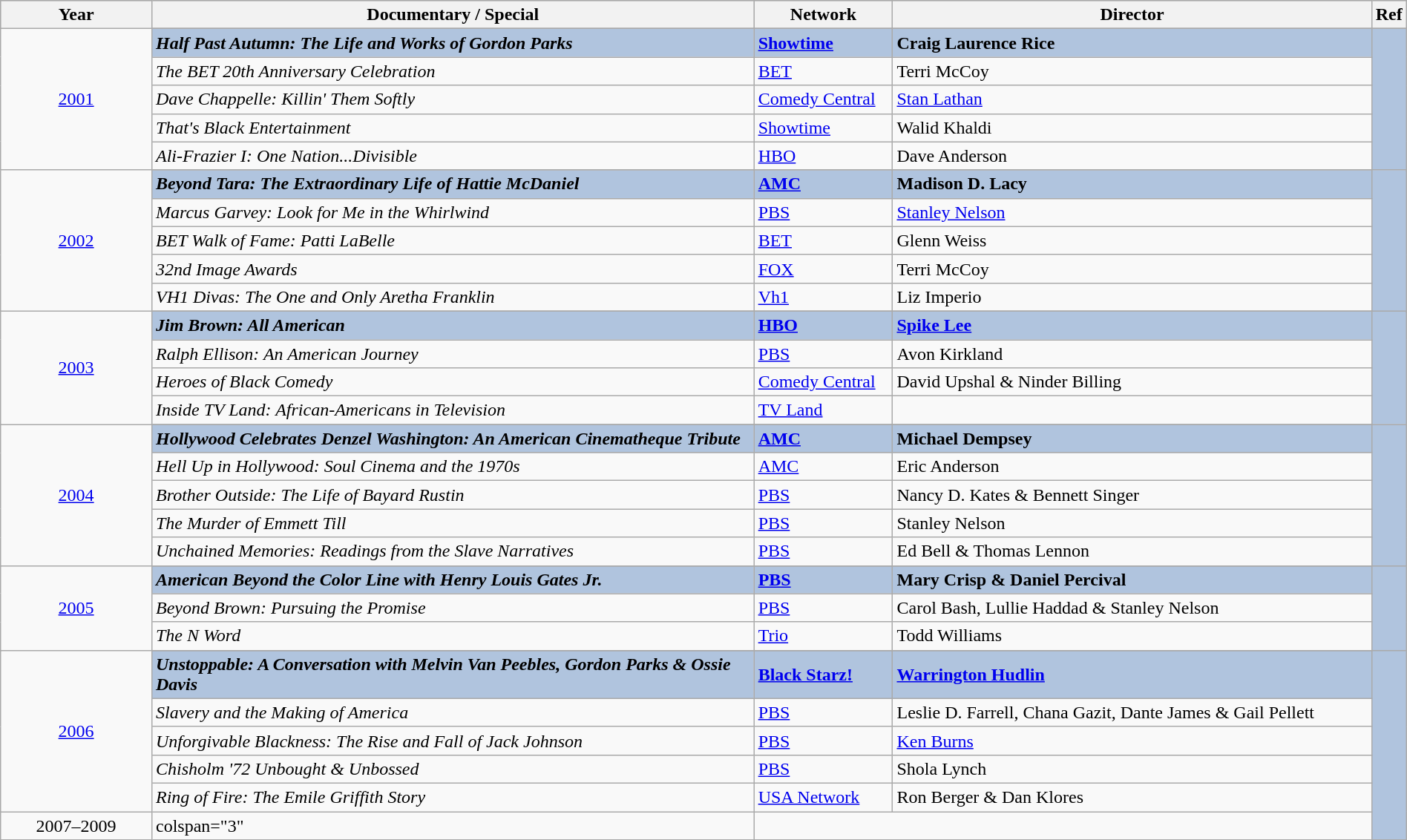<table class="wikitable" style="width:100%;">
<tr style="background:#bebebe;">
<th style="width:11%;">Year</th>
<th style="width:44%;">Documentary / Special</th>
<th style="width:10%;">Network</th>
<th style="width:35%;">Director</th>
<th style="width:5%;">Ref</th>
</tr>
<tr>
<td rowspan="6" align="center"><a href='#'>2001</a></td>
</tr>
<tr style="background:#B0C4DE">
<td><strong><em>Half Past Autumn: The Life and Works of Gordon Parks</em></strong></td>
<td><strong><a href='#'>Showtime</a></strong></td>
<td><strong>Craig Laurence Rice</strong></td>
<td rowspan="6" align="center"></td>
</tr>
<tr>
<td><em>The BET 20th Anniversary Celebration</em></td>
<td><a href='#'>BET</a></td>
<td>Terri McCoy</td>
</tr>
<tr>
<td><em>Dave Chappelle: Killin' Them Softly</em></td>
<td><a href='#'>Comedy Central</a></td>
<td><a href='#'>Stan Lathan</a></td>
</tr>
<tr>
<td><em>That's Black Entertainment</em></td>
<td><a href='#'>Showtime</a></td>
<td>Walid Khaldi</td>
</tr>
<tr>
<td><em>Ali-Frazier I: One Nation...Divisible</em></td>
<td><a href='#'>HBO</a></td>
<td>Dave Anderson</td>
</tr>
<tr>
<td rowspan="6" align="center"><a href='#'>2002</a></td>
</tr>
<tr style="background:#B0C4DE">
<td><strong><em>Beyond Tara: The Extraordinary Life of Hattie McDaniel</em></strong></td>
<td><strong><a href='#'>AMC</a></strong></td>
<td><strong>Madison D. Lacy</strong></td>
<td rowspan="6" align="center"></td>
</tr>
<tr>
<td><em>Marcus Garvey: Look for Me in the Whirlwind</em></td>
<td><a href='#'>PBS</a></td>
<td><a href='#'>Stanley Nelson</a></td>
</tr>
<tr>
<td><em>BET Walk of Fame: Patti LaBelle</em></td>
<td><a href='#'>BET</a></td>
<td>Glenn Weiss</td>
</tr>
<tr>
<td><em>32nd Image Awards</em></td>
<td><a href='#'>FOX</a></td>
<td>Terri McCoy</td>
</tr>
<tr>
<td><em>VH1 Divas: The One and Only Aretha Franklin</em></td>
<td><a href='#'>Vh1</a></td>
<td>Liz Imperio</td>
</tr>
<tr>
<td rowspan="5" align="center"><a href='#'>2003</a></td>
</tr>
<tr style="background:#B0C4DE">
<td><strong><em>Jim Brown: All American</em></strong></td>
<td><strong><a href='#'>HBO</a></strong></td>
<td><strong><a href='#'>Spike Lee</a></strong></td>
<td rowspan="5" align="center"></td>
</tr>
<tr>
<td><em>Ralph Ellison: An American Journey</em></td>
<td><a href='#'>PBS</a></td>
<td>Avon Kirkland</td>
</tr>
<tr>
<td><em>Heroes of Black Comedy</em></td>
<td><a href='#'>Comedy Central</a></td>
<td>David Upshal & Ninder Billing</td>
</tr>
<tr>
<td><em>Inside TV Land: African-Americans in Television</em></td>
<td><a href='#'>TV Land</a></td>
<td></td>
</tr>
<tr>
<td rowspan="6" align="center"><a href='#'>2004</a></td>
</tr>
<tr style="background:#B0C4DE">
<td><strong><em>Hollywood Celebrates Denzel Washington: An American Cinematheque Tribute</em></strong></td>
<td><strong><a href='#'>AMC</a></strong></td>
<td><strong>Michael Dempsey</strong></td>
<td rowspan="6" align="center"></td>
</tr>
<tr>
<td><em>Hell Up in Hollywood: Soul Cinema and the 1970s</em></td>
<td><a href='#'>AMC</a></td>
<td>Eric Anderson</td>
</tr>
<tr>
<td><em>Brother Outside: The Life of Bayard Rustin</em></td>
<td><a href='#'>PBS</a></td>
<td>Nancy D. Kates & Bennett Singer</td>
</tr>
<tr>
<td><em>The Murder of Emmett Till</em></td>
<td><a href='#'>PBS</a></td>
<td>Stanley Nelson</td>
</tr>
<tr>
<td><em>Unchained Memories: Readings from the Slave Narratives</em></td>
<td><a href='#'>PBS</a></td>
<td>Ed Bell & Thomas Lennon</td>
</tr>
<tr>
<td rowspan="4" align="center"><a href='#'>2005</a></td>
</tr>
<tr style="background:#B0C4DE">
<td><strong><em>American Beyond the Color Line with Henry Louis Gates Jr.</em></strong></td>
<td><strong><a href='#'>PBS</a></strong></td>
<td><strong>Mary Crisp & Daniel Percival</strong></td>
<td rowspan="4" align="center"></td>
</tr>
<tr>
<td><em>Beyond Brown: Pursuing the Promise</em></td>
<td><a href='#'>PBS</a></td>
<td>Carol Bash, Lullie Haddad & Stanley Nelson</td>
</tr>
<tr>
<td><em>The N Word</em></td>
<td><a href='#'> Trio</a></td>
<td>Todd Williams</td>
</tr>
<tr>
<td rowspan="6" align="center"><a href='#'>2006</a></td>
</tr>
<tr style="background:#B0C4DE">
<td><strong><em>Unstoppable: A Conversation with Melvin Van Peebles, Gordon Parks & Ossie Davis</em></strong></td>
<td><strong><a href='#'>Black Starz!</a></strong></td>
<td><strong><a href='#'>Warrington Hudlin</a></strong></td>
<td rowspan="6" align="center"></td>
</tr>
<tr>
<td><em>Slavery and the Making of America</em></td>
<td><a href='#'>PBS</a></td>
<td>Leslie D. Farrell, Chana Gazit, Dante James & Gail Pellett</td>
</tr>
<tr>
<td><em>Unforgivable Blackness: The Rise and Fall of Jack Johnson</em></td>
<td><a href='#'>PBS</a></td>
<td><a href='#'>Ken Burns</a></td>
</tr>
<tr>
<td><em>Chisholm '72 Unbought & Unbossed</em></td>
<td><a href='#'>PBS</a></td>
<td>Shola Lynch</td>
</tr>
<tr>
<td><em>Ring of Fire: The Emile Griffith Story</em></td>
<td><a href='#'>USA Network</a></td>
<td>Ron Berger & Dan Klores</td>
</tr>
<tr>
<td align="center">2007–2009</td>
<td>colspan="3" </td>
</tr>
</table>
